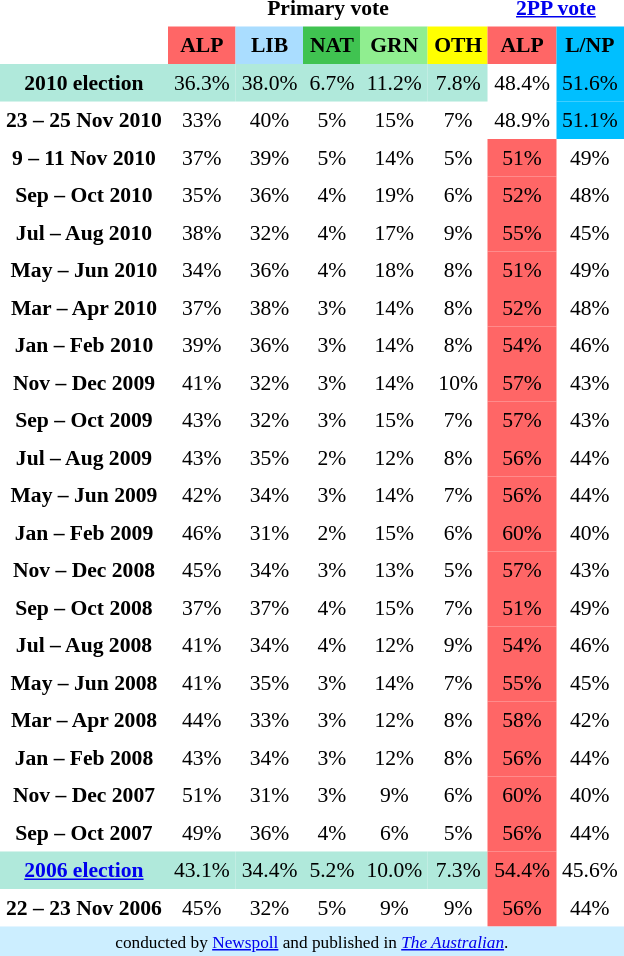<table class="toccolours" cellpadding="4" cellspacing="0" style="float:left; margin-right:.5em; margin-top:.4em; font-size:90%;">
<tr>
</tr>
<tr>
<th style="background:#; text-align:center;"></th>
<th style="background:#; text-align:center;" colspan="5">Primary vote</th>
<th style="background:#; text-align:center;" colspan="2"><a href='#'>2PP vote</a></th>
</tr>
<tr>
<th style="background:#; text-align:center;"></th>
<th style="background:#f66; text-align:center;">ALP</th>
<th style="background:#adf; text-align:center;">LIB</th>
<th style="background:#40c351; text-align:center;">NAT</th>
<th style="background:#90ee90; text-align:center;">GRN</th>
<th style="background:#ff0; text-align:center;">OTH</th>
<th style="background:#f66; text-align:center;">ALP</th>
<th style="background:#00bfff; text-align:center;">L/NP</th>
</tr>
<tr>
<th style="text-align:center; background:#b0e9db;">2010 election</th>
<td style="text-align:center; background:#b0e9db;">36.3%</td>
<td style="text-align:center; background:#b0e9db;">38.0%</td>
<td style="text-align:center; background:#b0e9db;">6.7%</td>
<td style="text-align:center; background:#b0e9db;">11.2%</td>
<td style="text-align:center; background:#b0e9db;">7.8%</td>
<td width="" style="text-align:center;">48.4%</td>
<td width="" style="text-align:center; background:#00bfff;">51.6%</td>
</tr>
<tr>
<th style="text-align:center;" bgcolor="">23 – 25 Nov 2010</th>
<td style="text-align:center;" bgcolor="">33%</td>
<td style="text-align:center;" bgcolor="">40%</td>
<td style="text-align:center;" width="" bgcor="">5%</td>
<td style="text-align:center;" width="" bgcolor="">15%</td>
<td style="text-align:center;" width="" bgcolor="">7%</td>
<td width="" style="text-align:center;">48.9%</td>
<td width="" style="text-align:center; background:#00bfff;">51.1%</td>
</tr>
<tr>
<th style="text-align:center;" bgcolor="">9 – 11 Nov 2010</th>
<td style="text-align:center;" bgcolor="">37%</td>
<td style="text-align:center;" bgcolor="">39%</td>
<td style="text-align:center;" width="" bgcor="">5%</td>
<td style="text-align:center;" width="" bgcolor="">14%</td>
<td style="text-align:center;" width="" bgcolor="">5%</td>
<td width="" style="text-align:center; background:#f66;">51%</td>
<td width="" style="text-align:center;">49%</td>
</tr>
<tr>
<th style="text-align:center;" bgcolor="">Sep – Oct 2010</th>
<td style="text-align:center;" bgcolor="">35%</td>
<td style="text-align:center;" bgcolor="">36%</td>
<td style="text-align:center;" width="" bgcor="">4%</td>
<td style="text-align:center;" width="" bgcolor="">19%</td>
<td style="text-align:center;" width="" bgcolor="">6%</td>
<td width="" style="text-align:center; background:#f66;">52%</td>
<td width="" style="text-align:center;">48%</td>
</tr>
<tr>
<th style="text-align:center;" bgcolor="">Jul – Aug 2010</th>
<td style="text-align:center;" bgcolor="">38%</td>
<td style="text-align:center;" bgcolor="">32%</td>
<td style="text-align:center;" width="" bgcor="">4%</td>
<td style="text-align:center;" width="" bgcolor="">17%</td>
<td style="text-align:center;" width="" bgcolor="">9%</td>
<td width="" style="text-align:center; background:#f66;">55%</td>
<td width="" style="text-align:center;">45%</td>
</tr>
<tr>
<th style="text-align:center;" bgcolor="">May – Jun 2010</th>
<td style="text-align:center;" bgcolor="">34%</td>
<td style="text-align:center;" bgcolor="">36%</td>
<td style="text-align:center;" width="" bgcor="">4%</td>
<td style="text-align:center;" width="" bgcolor="">18%</td>
<td style="text-align:center;" width="" bgcolor="">8%</td>
<td width="" style="text-align:center; background:#f66;">51%</td>
<td width="" style="text-align:center;">49%</td>
</tr>
<tr>
<th style="text-align:center;" bgcolor="">Mar – Apr 2010</th>
<td style="text-align:center;" bgcolor="">37%</td>
<td style="text-align:center;" bgcolor="">38%</td>
<td style="text-align:center;" width="" bgcor="">3%</td>
<td style="text-align:center;" width="" bgcolor="">14%</td>
<td style="text-align:center;" width="" bgcolor="">8%</td>
<td width="" style="text-align:center; background:#f66;">52%</td>
<td width="" style="text-align:center;">48%</td>
</tr>
<tr>
<th style="text-align:center;" bgcolor="">Jan – Feb 2010</th>
<td style="text-align:center;" bgcolor="">39%</td>
<td style="text-align:center;" bgcolor="">36%</td>
<td style="text-align:center;" width="" bgcor="">3%</td>
<td style="text-align:center;" width="" bgcolor="">14%</td>
<td style="text-align:center;" width="" bgcolor="">8%</td>
<td width="" style="text-align:center; background:#f66;">54%</td>
<td width="" style="text-align:center;">46%</td>
</tr>
<tr>
<th style="text-align:center;" bgcolor="">Nov – Dec 2009</th>
<td style="text-align:center;" bgcolor="">41%</td>
<td style="text-align:center;" bgcolor="">32%</td>
<td style="text-align:center;" width="" bgcor="">3%</td>
<td style="text-align:center;" width="" bgcolor="">14%</td>
<td style="text-align:center;" width="" bgcolor="">10%</td>
<td width="" style="text-align:center; background:#f66;">57%</td>
<td width="" style="text-align:center;">43%</td>
</tr>
<tr>
<th style="text-align:center;" bgcolor="">Sep – Oct 2009</th>
<td style="text-align:center;" bgcolor="">43%</td>
<td style="text-align:center;" bgcolor="">32%</td>
<td style="text-align:center;" width="" bgcor="">3%</td>
<td style="text-align:center;" width="" bgcolor="">15%</td>
<td style="text-align:center;" width="" bgcolor="">7%</td>
<td width="" style="text-align:center; background:#f66;">57%</td>
<td width="" style="text-align:center;">43%</td>
</tr>
<tr>
<th style="text-align:center;" bgcolor="">Jul – Aug 2009</th>
<td style="text-align:center;" bgcolor="">43%</td>
<td style="text-align:center;" bgcolor="">35%</td>
<td style="text-align:center;" width="" bgcor="">2%</td>
<td style="text-align:center;" width="" bgcolor="">12%</td>
<td style="text-align:center;" width="" bgcolor="">8%</td>
<td width="" style="text-align:center; background:#f66;">56%</td>
<td width="" style="text-align:center;">44%</td>
</tr>
<tr>
<th style="text-align:center;" bgcolor="">May – Jun 2009</th>
<td style="text-align:center;" bgcolor="">42%</td>
<td style="text-align:center;" bgcolor="">34%</td>
<td style="text-align:center;" width="" bgcor="">3%</td>
<td style="text-align:center;" width="" bgcolor="">14%</td>
<td style="text-align:center;" width="" bgcolor="">7%</td>
<td width="" style="text-align:center; background:#f66;">56%</td>
<td width="" style="text-align:center;">44%</td>
</tr>
<tr>
<th style="text-align:center;" bgcolor="">Jan – Feb 2009</th>
<td style="text-align:center;" bgcolor="">46%</td>
<td style="text-align:center;" bgcolor="">31%</td>
<td style="text-align:center;" width="" bgcor="">2%</td>
<td style="text-align:center;" width="" bgcolor="">15%</td>
<td style="text-align:center;" width="" bgcolor="">6%</td>
<td width="" style="text-align:center; background:#f66;">60%</td>
<td width="" style="text-align:center;">40%</td>
</tr>
<tr>
<th style="text-align:center;" bgcolor="">Nov – Dec 2008</th>
<td style="text-align:center;" bgcolor="">45%</td>
<td style="text-align:center;" bgcolor="">34%</td>
<td style="text-align:center;" width="" bgcor="">3%</td>
<td style="text-align:center;" width="" bgcolor="">13%</td>
<td style="text-align:center;" width="" bgcolor="">5%</td>
<td width="" style="text-align:center; background:#f66;">57%</td>
<td width="" style="text-align:center;">43%</td>
</tr>
<tr>
<th style="text-align:center;" bgcolor="">Sep – Oct 2008</th>
<td style="text-align:center;" bgcolor="">37%</td>
<td style="text-align:center;" bgcolor="">37%</td>
<td style="text-align:center;" width="" bgcor="">4%</td>
<td style="text-align:center;" width="" bgcolor="">15%</td>
<td style="text-align:center;" width="" bgcolor="">7%</td>
<td width="" style="text-align:center; background:#f66;">51%</td>
<td width="" style="text-align:center;">49%</td>
</tr>
<tr>
<th style="text-align:center;" bgcolor="">Jul – Aug 2008</th>
<td style="text-align:center;" bgcolor="">41%</td>
<td style="text-align:center;" bgcolor="">34%</td>
<td style="text-align:center;" width="" bgcor="">4%</td>
<td style="text-align:center;" width="" bgcolor="">12%</td>
<td style="text-align:center;" width="" bgcolor="">9%</td>
<td width="" style="text-align:center; background:#f66;">54%</td>
<td width="" style="text-align:center;">46%</td>
</tr>
<tr>
<th style="text-align:center;" bgcolor="">May – Jun 2008</th>
<td style="text-align:center;" bgcolor="">41%</td>
<td style="text-align:center;" bgcolor="">35%</td>
<td style="text-align:center;" width="" bgcor="">3%</td>
<td style="text-align:center;" width="" bgcolor="">14%</td>
<td style="text-align:center;" width="" bgcolor="">7%</td>
<td width="" style="text-align:center; background:#f66;">55%</td>
<td width="" style="text-align:center;">45%</td>
</tr>
<tr>
<th style="text-align:center;" bgcolor="">Mar – Apr 2008</th>
<td style="text-align:center;" bgcolor="">44%</td>
<td style="text-align:center;" bgcolor="">33%</td>
<td style="text-align:center;" width="" bgcor="">3%</td>
<td style="text-align:center;" width="" bgcolor="">12%</td>
<td style="text-align:center;" width="" bgcolor="">8%</td>
<td width="" style="text-align:center; background:#f66;">58%</td>
<td width="" style="text-align:center;">42%</td>
</tr>
<tr>
<th style="text-align:center;" bgcolor="">Jan – Feb 2008</th>
<td style="text-align:center;" bgcolor="">43%</td>
<td style="text-align:center;" bgcolor="">34%</td>
<td style="text-align:center;" width="" bgcor="">3%</td>
<td style="text-align:center;" width="" bgcolor="">12%</td>
<td style="text-align:center;" width="" bgcolor="">8%</td>
<td width="" style="text-align:center; background:#f66;">56%</td>
<td width="" style="text-align:center;">44%</td>
</tr>
<tr>
<th style="text-align:center;" bgcolor="">Nov – Dec 2007</th>
<td style="text-align:center;" bgcolor="">51%</td>
<td style="text-align:center;" bgcolor="">31%</td>
<td style="text-align:center;" width="" bgcor="">3%</td>
<td style="text-align:center;" width="" bgcolor="">9%</td>
<td style="text-align:center;" width="" bgcolor="">6%</td>
<td width="" style="text-align:center; background:#f66;">60%</td>
<td width="" style="text-align:center;">40%</td>
</tr>
<tr>
<th style="text-align:center;" bgcolor="">Sep – Oct 2007</th>
<td style="text-align:center;" bgcolor="">49%</td>
<td style="text-align:center;" bgcolor="">36%</td>
<td style="text-align:center;" width="" bgcor="">4%</td>
<td style="text-align:center;" width="" bgcolor="">6%</td>
<td style="text-align:center;" width="" bgcolor="">5%</td>
<td width="" style="text-align:center; background:#f66;">56%</td>
<td width="" style="text-align:center;">44%</td>
</tr>
<tr>
<th style="text-align:center; background:#b0e9db;"><a href='#'>2006 election</a></th>
<td style="text-align:center; background:#b0e9db;">43.1%</td>
<td style="text-align:center; background:#b0e9db;">34.4%</td>
<td style="text-align:center; background:#b0e9db;">5.2%</td>
<td style="text-align:center; background:#b0e9db;">10.0%</td>
<td style="text-align:center; background:#b0e9db;">7.3%</td>
<td width="" style="text-align:center; background:#f66;">54.4%</td>
<td width="" style="text-align:center;">45.6%</td>
</tr>
<tr>
<th style="text-align:center;" bgcolor="">22 – 23 Nov 2006</th>
<td style="text-align:center;" bgcolor="">45%</td>
<td style="text-align:center;" bgcolor="">32%</td>
<td style="text-align:center;" width="" bgcor="">5%</td>
<td style="text-align:center;" width="" bgcolor="">9%</td>
<td style="text-align:center;" width="" bgcolor="">9%</td>
<td width="" style="text-align:center; background:#f66;">56%</td>
<td width="" style="text-align:center;">44%</td>
</tr>
<tr>
<td colspan="11"  style="font-size:80%; background:#cef; text-align:center;"> conducted by <a href='#'>Newspoll</a> and published in <em><a href='#'>The Australian</a></em>.<br></td>
</tr>
</table>
